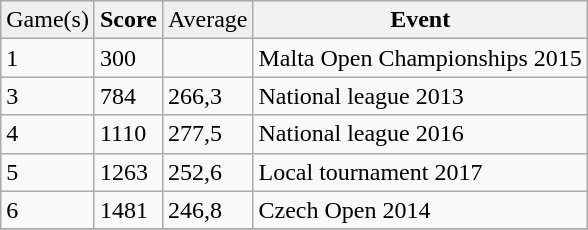<table class="wikitable">
<tr bgcolor="#efefef">
<td>Game(s)</td>
<th>Score</th>
<td>Average</td>
<th>Event</th>
</tr>
<tr>
<td>1</td>
<td>300</td>
<td></td>
<td>Malta Open Championships 2015</td>
</tr>
<tr>
<td>3</td>
<td>784</td>
<td>266,3</td>
<td>National league 2013</td>
</tr>
<tr>
<td>4</td>
<td>1110</td>
<td>277,5</td>
<td>National league 2016</td>
</tr>
<tr>
<td>5</td>
<td>1263</td>
<td>252,6</td>
<td>Local tournament 2017</td>
</tr>
<tr>
<td>6</td>
<td>1481</td>
<td>246,8</td>
<td>Czech Open 2014</td>
</tr>
<tr>
</tr>
</table>
